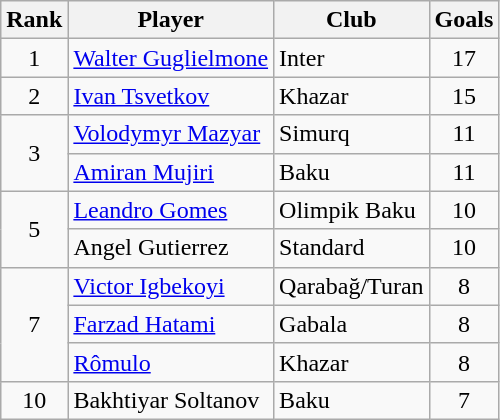<table class="wikitable" style="text-align:center">
<tr>
<th>Rank</th>
<th>Player</th>
<th>Club</th>
<th>Goals</th>
</tr>
<tr>
<td>1</td>
<td align="left"> <a href='#'>Walter Guglielmone</a></td>
<td align="left">Inter</td>
<td>17</td>
</tr>
<tr>
<td>2</td>
<td align="left"> <a href='#'>Ivan Tsvetkov</a></td>
<td align="left">Khazar</td>
<td>15</td>
</tr>
<tr>
<td rowspan="2">3</td>
<td align="left"> <a href='#'>Volodymyr Mazyar</a></td>
<td align="left">Simurq</td>
<td>11</td>
</tr>
<tr>
<td align="left"> <a href='#'>Amiran Mujiri</a></td>
<td align="left">Baku</td>
<td>11</td>
</tr>
<tr>
<td rowspan="2">5</td>
<td align="left"> <a href='#'>Leandro Gomes</a></td>
<td align="left">Olimpik Baku</td>
<td>10</td>
</tr>
<tr>
<td align="left"> Angel Gutierrez</td>
<td align="left">Standard</td>
<td>10</td>
</tr>
<tr>
<td rowspan="3">7</td>
<td align="left"> <a href='#'>Victor Igbekoyi</a></td>
<td align="left">Qarabağ/Turan</td>
<td>8</td>
</tr>
<tr>
<td align="left"> <a href='#'>Farzad Hatami</a></td>
<td align="left">Gabala</td>
<td>8</td>
</tr>
<tr>
<td align="left"> <a href='#'>Rômulo</a></td>
<td align="left">Khazar</td>
<td>8</td>
</tr>
<tr>
<td>10</td>
<td align="left"> Bakhtiyar Soltanov</td>
<td align="left">Baku</td>
<td>7</td>
</tr>
</table>
